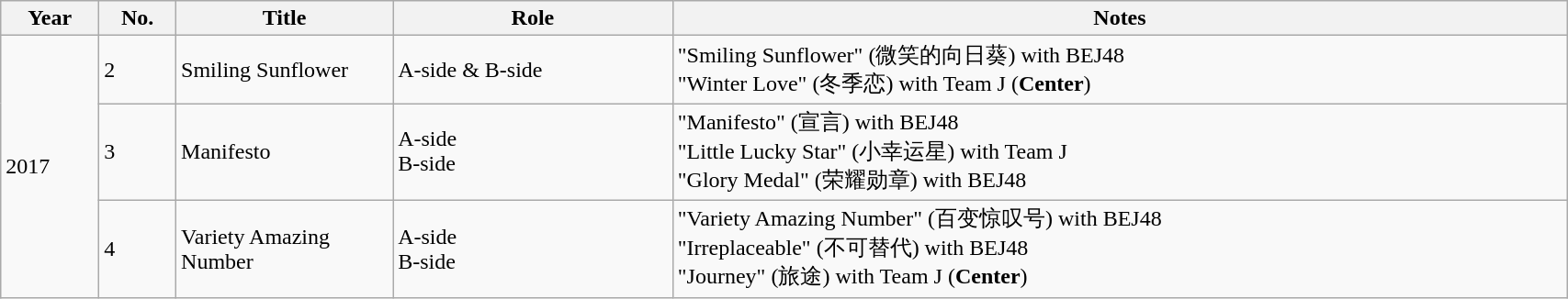<table class="wikitable sortable" style="width:90%;">
<tr>
<th>Year</th>
<th data-sort-type="number">No.</th>
<th style="width:150px;">Title</th>
<th>Role</th>
<th class="unsortable">Notes</th>
</tr>
<tr>
<td rowspan="3">2017</td>
<td>2</td>
<td>Smiling Sunflower</td>
<td>A-side & B-side</td>
<td>"Smiling Sunflower" (微笑的向日葵) with BEJ48<br>"Winter Love" (冬季恋) with Team J (<strong>Center</strong>)</td>
</tr>
<tr>
<td>3</td>
<td>Manifesto</td>
<td>A-side<br>B-side</td>
<td>"Manifesto" (宣言) with BEJ48<br>"Little Lucky Star" (小幸运星) with Team J<br>"Glory Medal" (荣耀勋章) with BEJ48</td>
</tr>
<tr>
<td>4</td>
<td>Variety Amazing Number</td>
<td>A-side<br>B-side</td>
<td>"Variety Amazing Number" (百变惊叹号) with BEJ48<br>"Irreplaceable" (不可替代) with BEJ48<br>"Journey" (旅途) with Team J (<strong>Center</strong>)</td>
</tr>
</table>
